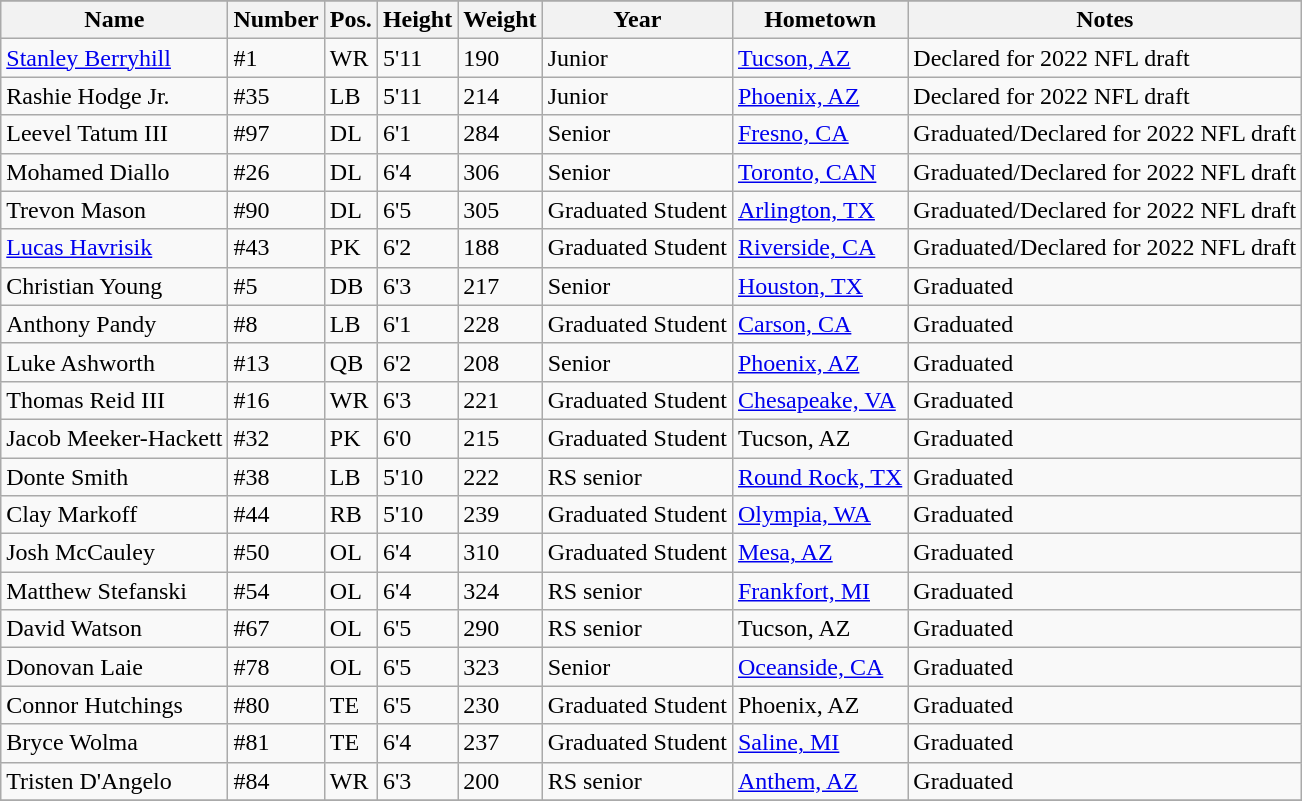<table class="wikitable sortable collapsible">
<tr>
</tr>
<tr>
<th>Name</th>
<th>Number</th>
<th>Pos.</th>
<th>Height</th>
<th>Weight</th>
<th>Year</th>
<th>Hometown</th>
<th class="unsortable">Notes</th>
</tr>
<tr>
<td><a href='#'>Stanley Berryhill</a></td>
<td>#1</td>
<td>WR</td>
<td>5'11</td>
<td>190</td>
<td> Junior</td>
<td><a href='#'>Tucson, AZ</a></td>
<td>Declared for 2022 NFL draft</td>
</tr>
<tr>
<td>Rashie Hodge Jr.</td>
<td>#35</td>
<td>LB</td>
<td>5'11</td>
<td>214</td>
<td>Junior</td>
<td><a href='#'>Phoenix, AZ</a></td>
<td>Declared for 2022 NFL draft</td>
</tr>
<tr>
<td>Leevel Tatum III</td>
<td>#97</td>
<td>DL</td>
<td>6'1</td>
<td>284</td>
<td>Senior</td>
<td><a href='#'>Fresno, CA</a></td>
<td>Graduated/Declared for 2022 NFL draft</td>
</tr>
<tr>
<td>Mohamed Diallo</td>
<td>#26</td>
<td>DL</td>
<td>6'4</td>
<td>306</td>
<td> Senior</td>
<td><a href='#'>Toronto, CAN</a></td>
<td>Graduated/Declared for 2022 NFL draft</td>
</tr>
<tr>
<td>Trevon Mason</td>
<td>#90</td>
<td>DL</td>
<td>6'5</td>
<td>305</td>
<td>Graduated Student</td>
<td><a href='#'>Arlington, TX</a></td>
<td>Graduated/Declared for 2022 NFL draft</td>
</tr>
<tr>
<td><a href='#'>Lucas Havrisik</a></td>
<td>#43</td>
<td>PK</td>
<td>6'2</td>
<td>188</td>
<td>Graduated Student</td>
<td><a href='#'>Riverside, CA</a></td>
<td>Graduated/Declared for 2022 NFL draft</td>
</tr>
<tr>
<td>Christian Young</td>
<td>#5</td>
<td>DB</td>
<td>6'3</td>
<td>217</td>
<td>Senior</td>
<td><a href='#'>Houston, TX</a></td>
<td>Graduated</td>
</tr>
<tr>
<td>Anthony Pandy</td>
<td>#8</td>
<td>LB</td>
<td>6'1</td>
<td>228</td>
<td>Graduated Student</td>
<td><a href='#'>Carson, CA</a></td>
<td>Graduated</td>
</tr>
<tr>
<td>Luke Ashworth</td>
<td>#13</td>
<td>QB</td>
<td>6'2</td>
<td>208</td>
<td>Senior</td>
<td><a href='#'>Phoenix, AZ</a></td>
<td>Graduated</td>
</tr>
<tr>
<td>Thomas Reid III</td>
<td>#16</td>
<td>WR</td>
<td>6'3</td>
<td>221</td>
<td>Graduated Student</td>
<td><a href='#'>Chesapeake, VA</a></td>
<td>Graduated</td>
</tr>
<tr>
<td>Jacob Meeker-Hackett</td>
<td>#32</td>
<td>PK</td>
<td>6'0</td>
<td>215</td>
<td>Graduated Student</td>
<td>Tucson, AZ</td>
<td>Graduated</td>
</tr>
<tr>
<td>Donte Smith</td>
<td>#38</td>
<td>LB</td>
<td>5'10</td>
<td>222</td>
<td>RS senior</td>
<td><a href='#'>Round Rock, TX</a></td>
<td>Graduated</td>
</tr>
<tr>
<td>Clay Markoff</td>
<td>#44</td>
<td>RB</td>
<td>5'10</td>
<td>239</td>
<td>Graduated Student</td>
<td><a href='#'>Olympia, WA</a></td>
<td>Graduated</td>
</tr>
<tr>
<td>Josh McCauley</td>
<td>#50</td>
<td>OL</td>
<td>6'4</td>
<td>310</td>
<td>Graduated Student</td>
<td><a href='#'>Mesa, AZ</a></td>
<td>Graduated</td>
</tr>
<tr>
<td>Matthew Stefanski</td>
<td>#54</td>
<td>OL</td>
<td>6'4</td>
<td>324</td>
<td>RS senior</td>
<td><a href='#'>Frankfort, MI</a></td>
<td>Graduated</td>
</tr>
<tr>
<td>David Watson</td>
<td>#67</td>
<td>OL</td>
<td>6'5</td>
<td>290</td>
<td>RS senior</td>
<td>Tucson, AZ</td>
<td>Graduated</td>
</tr>
<tr>
<td>Donovan Laie</td>
<td>#78</td>
<td>OL</td>
<td>6'5</td>
<td>323</td>
<td>Senior</td>
<td><a href='#'>Oceanside, CA</a></td>
<td>Graduated</td>
</tr>
<tr>
<td>Connor Hutchings</td>
<td>#80</td>
<td>TE</td>
<td>6'5</td>
<td>230</td>
<td>Graduated Student</td>
<td>Phoenix, AZ</td>
<td>Graduated</td>
</tr>
<tr>
<td>Bryce Wolma</td>
<td>#81</td>
<td>TE</td>
<td>6'4</td>
<td>237</td>
<td>Graduated Student</td>
<td><a href='#'>Saline, MI</a></td>
<td>Graduated</td>
</tr>
<tr>
<td>Tristen D'Angelo</td>
<td>#84</td>
<td>WR</td>
<td>6'3</td>
<td>200</td>
<td>RS senior</td>
<td><a href='#'>Anthem, AZ</a></td>
<td>Graduated</td>
</tr>
<tr>
</tr>
</table>
